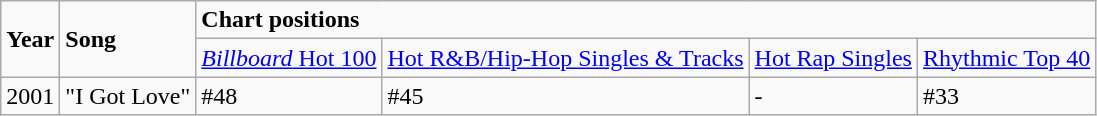<table class="wikitable">
<tr>
<td rowspan="2"><strong>Year</strong></td>
<td rowspan="2"><strong>Song</strong></td>
<td colspan="4"><strong>Chart positions</strong></td>
</tr>
<tr>
<td><a href='#'><em>Billboard</em> Hot 100</a></td>
<td><a href='#'>Hot R&B/Hip-Hop Singles & Tracks</a></td>
<td><a href='#'>Hot Rap Singles</a></td>
<td><a href='#'>Rhythmic Top 40</a></td>
</tr>
<tr>
<td>2001</td>
<td>"I Got Love"</td>
<td>#48</td>
<td>#45</td>
<td>-</td>
<td>#33</td>
</tr>
</table>
